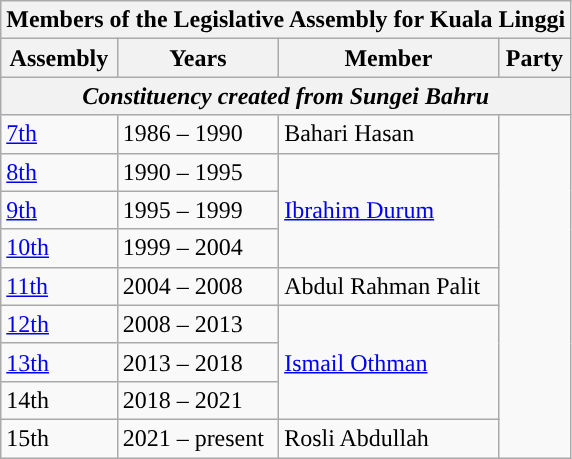<table class=wikitable>
<tr>
<th colspan=4>Members of the Legislative Assembly for Kuala Linggi</th>
</tr>
<tr>
<th>Assembly</th>
<th>Years</th>
<th>Member</th>
<th>Party</th>
</tr>
<tr>
<th colspan=4 align=center><em>Constituency created from Sungei Bahru</em></th>
</tr>
<tr>
<td><a href='#'>7th</a></td>
<td>1986 – 1990</td>
<td>Bahari Hasan</td>
<td rowspan="9"></td>
</tr>
<tr>
<td><a href='#'>8th</a></td>
<td>1990 – 1995</td>
<td rowspan="3"><a href='#'>Ibrahim Durum</a></td>
</tr>
<tr>
<td><a href='#'>9th</a></td>
<td>1995 – 1999</td>
</tr>
<tr>
<td><a href='#'>10th</a></td>
<td>1999 – 2004</td>
</tr>
<tr>
<td><a href='#'>11th</a></td>
<td>2004 – 2008</td>
<td>Abdul Rahman Palit</td>
</tr>
<tr>
<td><a href='#'>12th</a></td>
<td>2008 – 2013</td>
<td rowspan="3"><a href='#'>Ismail Othman</a></td>
</tr>
<tr>
<td><a href='#'>13th</a></td>
<td>2013 – 2018</td>
</tr>
<tr>
<td>14th</td>
<td>2018 – 2021</td>
</tr>
<tr>
<td>15th</td>
<td>2021 – present</td>
<td>Rosli Abdullah</td>
</tr>
</table>
